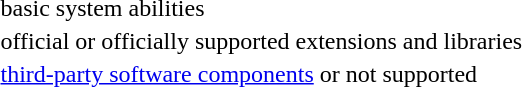<table>
<tr>
<td>basic system abilities</td>
</tr>
<tr>
<td>official or officially supported extensions and libraries</td>
</tr>
<tr>
<td><a href='#'>third-party software components</a> or not supported</td>
</tr>
</table>
